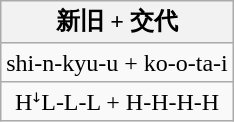<table class="wikitable" style="text-align:center">
<tr>
<th>新旧 + 交代</th>
</tr>
<tr>
<td>shi-n-kyu-u + ko-o-ta-i</td>
</tr>
<tr>
<td>HꜜL-L-L + H-H-H-H</td>
</tr>
</table>
